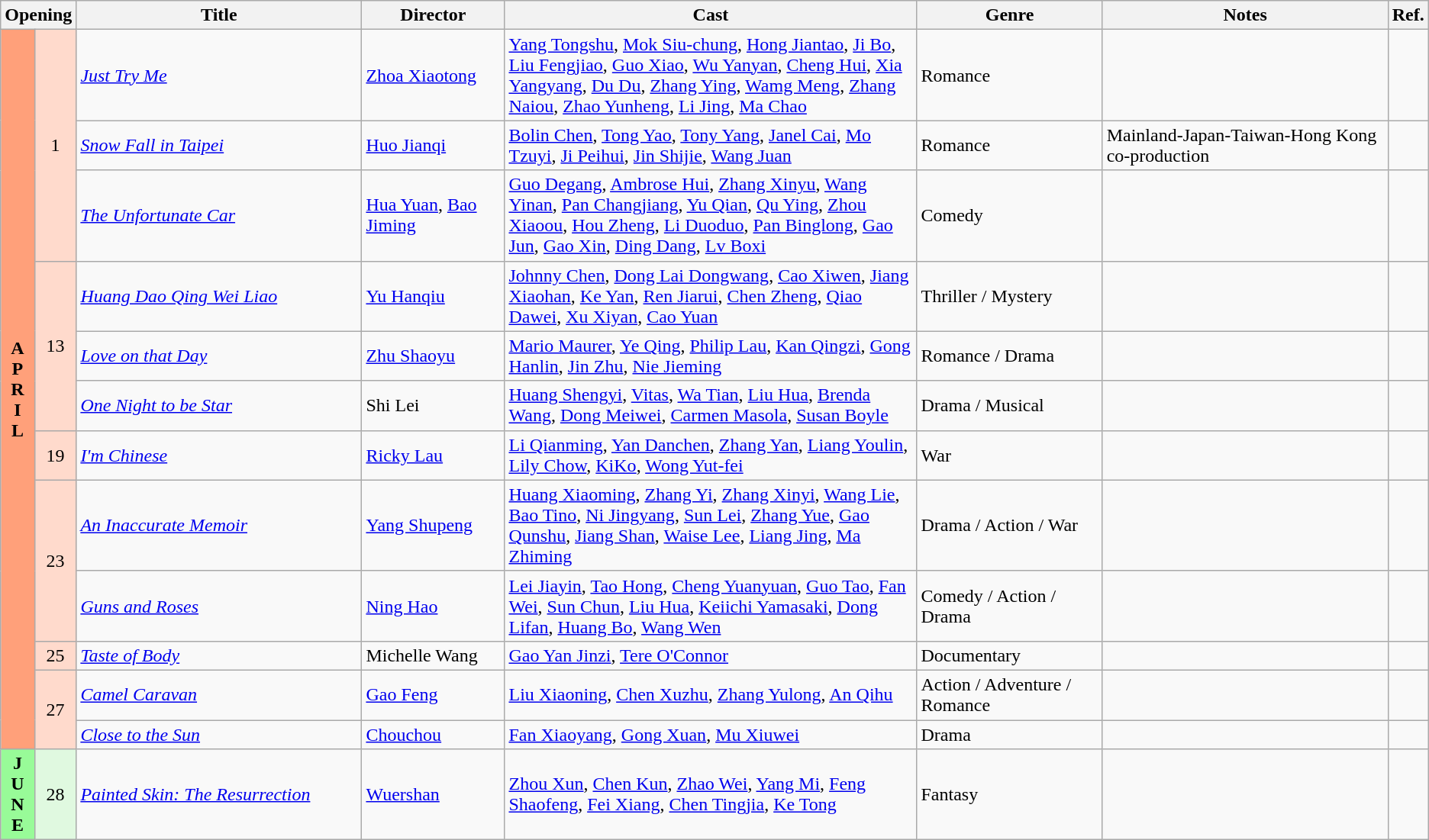<table class="wikitable">
<tr>
<th colspan="2">Opening</th>
<th style="width:20%;">Title</th>
<th style="width:10%;">Director</th>
<th>Cast</th>
<th style="width:13%">Genre</th>
<th style="width:20%">Notes</th>
<th>Ref.</th>
</tr>
<tr>
<th rowspan=12 style="text-align:center; background:#ffa07a; textcolor:#000;">A<br>P<br>R<br>I<br>L</th>
<td rowspan=3 style="text-align:center; background:#ffdacc; textcolor:#000;">1</td>
<td><em><a href='#'>Just Try Me</a></em></td>
<td><a href='#'>Zhoa Xiaotong</a></td>
<td><a href='#'>Yang Tongshu</a>, <a href='#'>Mok Siu-chung</a>, <a href='#'>Hong Jiantao</a>, <a href='#'>Ji Bo</a>, <a href='#'>Liu Fengjiao</a>, <a href='#'>Guo Xiao</a>, <a href='#'>Wu Yanyan</a>, <a href='#'>Cheng Hui</a>, <a href='#'>Xia Yangyang</a>, <a href='#'>Du Du</a>, <a href='#'>Zhang Ying</a>, <a href='#'>Wamg Meng</a>, <a href='#'>Zhang Naiou</a>, <a href='#'>Zhao Yunheng</a>, <a href='#'>Li Jing</a>, <a href='#'>Ma Chao</a></td>
<td>Romance</td>
<td></td>
<td style="text-align:center;"></td>
</tr>
<tr>
<td><em><a href='#'>Snow Fall in Taipei</a></em></td>
<td><a href='#'>Huo Jianqi</a></td>
<td><a href='#'>Bolin Chen</a>, <a href='#'>Tong Yao</a>, <a href='#'>Tony Yang</a>, <a href='#'>Janel Cai</a>, <a href='#'>Mo Tzuyi</a>, <a href='#'>Ji Peihui</a>, <a href='#'>Jin Shijie</a>, <a href='#'>Wang Juan</a></td>
<td>Romance</td>
<td>Mainland-Japan-Taiwan-Hong Kong co-production</td>
<td style="text-align:center;"></td>
</tr>
<tr>
<td><em><a href='#'>The Unfortunate Car</a></em></td>
<td><a href='#'>Hua Yuan</a>, <a href='#'>Bao Jiming</a></td>
<td><a href='#'>Guo Degang</a>, <a href='#'>Ambrose Hui</a>, <a href='#'>Zhang Xinyu</a>, <a href='#'>Wang Yinan</a>, <a href='#'>Pan Changjiang</a>, <a href='#'>Yu Qian</a>, <a href='#'>Qu Ying</a>, <a href='#'>Zhou Xiaoou</a>, <a href='#'>Hou Zheng</a>, <a href='#'>Li Duoduo</a>, <a href='#'>Pan Binglong</a>, <a href='#'>Gao Jun</a>, <a href='#'>Gao Xin</a>, <a href='#'>Ding Dang</a>, <a href='#'>Lv Boxi</a></td>
<td>Comedy</td>
<td></td>
<td style="text-align:center;"></td>
</tr>
<tr>
<td rowspan=3 style="text-align:center; background:#ffdacc; textcolor:#000;">13</td>
<td><em><a href='#'>Huang Dao Qing Wei Liao</a></em></td>
<td><a href='#'>Yu Hanqiu</a></td>
<td><a href='#'>Johnny Chen</a>, <a href='#'>Dong Lai Dongwang</a>, <a href='#'>Cao Xiwen</a>, <a href='#'>Jiang Xiaohan</a>, <a href='#'>Ke Yan</a>, <a href='#'>Ren Jiarui</a>, <a href='#'>Chen Zheng</a>, <a href='#'>Qiao Dawei</a>, <a href='#'>Xu Xiyan</a>, <a href='#'>Cao Yuan</a></td>
<td>Thriller / Mystery</td>
<td></td>
<td style="text-align:center;"></td>
</tr>
<tr>
<td><em><a href='#'>Love on that Day</a></em></td>
<td><a href='#'>Zhu Shaoyu</a></td>
<td><a href='#'>Mario Maurer</a>, <a href='#'>Ye Qing</a>, <a href='#'>Philip Lau</a>, <a href='#'>Kan Qingzi</a>, <a href='#'>Gong Hanlin</a>, <a href='#'>Jin Zhu</a>, <a href='#'>Nie Jieming</a></td>
<td>Romance / Drama</td>
<td></td>
<td style="text-align:center;"></td>
</tr>
<tr>
<td><em><a href='#'>One Night to be Star</a></em></td>
<td>Shi Lei</td>
<td><a href='#'>Huang Shengyi</a>, <a href='#'>Vitas</a>, <a href='#'>Wa Tian</a>, <a href='#'>Liu Hua</a>, <a href='#'>Brenda Wang</a>, <a href='#'>Dong Meiwei</a>, <a href='#'>Carmen Masola</a>, <a href='#'>Susan Boyle</a></td>
<td>Drama / Musical</td>
<td></td>
<td style="text-align:center;"></td>
</tr>
<tr>
<td rowspan=1 style="text-align:center; background:#ffdacc; textcolor:#000;">19</td>
<td><em><a href='#'>I'm Chinese</a></em></td>
<td><a href='#'>Ricky Lau</a></td>
<td><a href='#'>Li Qianming</a>, <a href='#'>Yan Danchen</a>, <a href='#'>Zhang Yan</a>, <a href='#'>Liang Youlin</a>, <a href='#'>Lily Chow</a>, <a href='#'>KiKo</a>, <a href='#'>Wong Yut-fei</a></td>
<td>War</td>
<td></td>
<td style="text-align:center;"></td>
</tr>
<tr>
<td rowspan=2 style="text-align:center; background:#ffdacc; textcolor:#000;">23</td>
<td><em><a href='#'>An Inaccurate Memoir</a></em></td>
<td><a href='#'>Yang Shupeng</a></td>
<td><a href='#'>Huang Xiaoming</a>, <a href='#'>Zhang Yi</a>, <a href='#'>Zhang Xinyi</a>, <a href='#'>Wang Lie</a>, <a href='#'>Bao Tino</a>, <a href='#'>Ni Jingyang</a>, <a href='#'>Sun Lei</a>, <a href='#'>Zhang Yue</a>, <a href='#'>Gao Qunshu</a>, <a href='#'>Jiang Shan</a>, <a href='#'>Waise Lee</a>, <a href='#'>Liang Jing</a>, <a href='#'>Ma Zhiming</a></td>
<td>Drama / Action / War</td>
<td></td>
<td style="text-align:center;"></td>
</tr>
<tr>
<td><em><a href='#'>Guns and Roses</a></em></td>
<td><a href='#'>Ning Hao</a></td>
<td><a href='#'>Lei Jiayin</a>, <a href='#'>Tao Hong</a>, <a href='#'>Cheng Yuanyuan</a>, <a href='#'>Guo Tao</a>, <a href='#'>Fan Wei</a>, <a href='#'>Sun Chun</a>, <a href='#'>Liu Hua</a>, <a href='#'>Keiichi Yamasaki</a>, <a href='#'>Dong Lifan</a>, <a href='#'>Huang Bo</a>, <a href='#'>Wang Wen</a></td>
<td>Comedy / Action / Drama</td>
<td></td>
<td style="text-align:center;"></td>
</tr>
<tr>
<td rowspan=1 style="text-align:center; background:#ffdacc; textcolor:#000;">25</td>
<td><em><a href='#'>Taste of Body</a></em></td>
<td>Michelle Wang</td>
<td><a href='#'>Gao Yan Jinzi</a>, <a href='#'>Tere O'Connor</a></td>
<td>Documentary</td>
<td></td>
<td style="text-align:center;"></td>
</tr>
<tr>
<td rowspan=2 style="text-align:center; background:#ffdacc; textcolor:#000;">27</td>
<td><em><a href='#'>Camel Caravan</a></em></td>
<td><a href='#'>Gao Feng</a></td>
<td><a href='#'>Liu Xiaoning</a>, <a href='#'>Chen Xuzhu</a>, <a href='#'>Zhang Yulong</a>, <a href='#'>An Qihu</a></td>
<td>Action / Adventure / Romance</td>
<td></td>
<td style="text-align:center;"></td>
</tr>
<tr>
<td><em><a href='#'>Close to the Sun</a></em></td>
<td><a href='#'>Chouchou</a></td>
<td><a href='#'>Fan Xiaoyang</a>, <a href='#'>Gong Xuan</a>, <a href='#'>Mu Xiuwei</a></td>
<td>Drama</td>
<td></td>
<td style="text-align:center;"></td>
</tr>
<tr>
<th rowspan=1 style="text-align:center; background:#98fb98; textcolor:#000;">J<br>U<br>N<br>E</th>
<td rowspan=1 style="text-align:center; background:#E0F9E0; textcolor;#000;">28</td>
<td><em><a href='#'>Painted Skin: The Resurrection</a></em></td>
<td><a href='#'>Wuershan</a></td>
<td><a href='#'>Zhou Xun</a>, <a href='#'>Chen Kun</a>, <a href='#'>Zhao Wei</a>, <a href='#'>Yang Mi</a>, <a href='#'>Feng Shaofeng</a>, <a href='#'>Fei Xiang</a>, <a href='#'>Chen Tingjia</a>, <a href='#'>Ke Tong</a></td>
<td>Fantasy</td>
<td></td>
<td style="text-align:center;"></td>
</tr>
</table>
